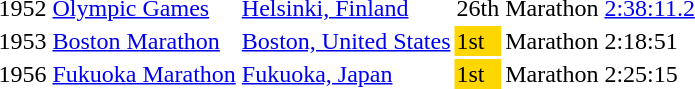<table>
<tr>
<td>1952</td>
<td><a href='#'>Olympic Games</a></td>
<td><a href='#'>Helsinki, Finland</a></td>
<td>26th</td>
<td>Marathon</td>
<td><a href='#'>2:38:11.2</a></td>
</tr>
<tr>
<td>1953</td>
<td><a href='#'>Boston Marathon</a></td>
<td><a href='#'>Boston, United States</a></td>
<td bgcolor="gold">1st</td>
<td>Marathon</td>
<td>2:18:51</td>
</tr>
<tr>
<td>1956</td>
<td><a href='#'>Fukuoka Marathon</a></td>
<td><a href='#'>Fukuoka, Japan</a></td>
<td bgcolor="gold">1st</td>
<td>Marathon</td>
<td>2:25:15</td>
</tr>
</table>
